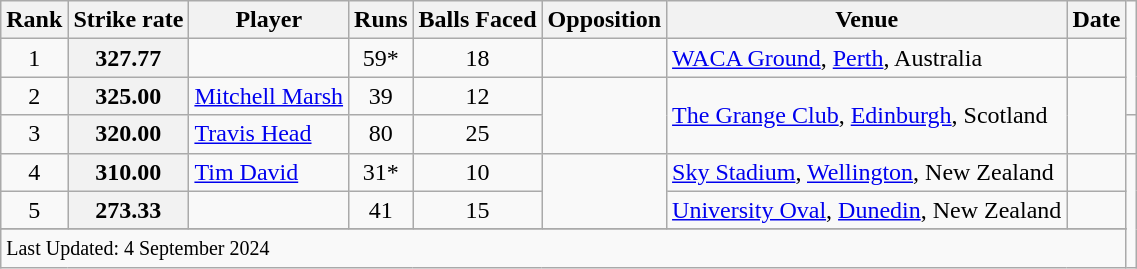<table class="wikitable plainrowheaders sortable">
<tr>
<th scope=col>Rank</th>
<th scope=col>Strike rate</th>
<th scope=col>Player</th>
<th scope=col>Runs</th>
<th scope=col>Balls Faced</th>
<th scope=col>Opposition</th>
<th scope=col>Venue</th>
<th scope=col>Date</th>
</tr>
<tr>
<td align=center>1</td>
<th scope=row style=text-align:center;>327.77</th>
<td></td>
<td align=center>59*</td>
<td align=center>18</td>
<td></td>
<td><a href='#'>WACA Ground</a>, <a href='#'>Perth</a>, Australia</td>
<td></td>
</tr>
<tr>
<td align=center>2</td>
<th scope=row style=text-align:center;>325.00</th>
<td><a href='#'>Mitchell Marsh</a></td>
<td align=center>39</td>
<td align=center>12</td>
<td rowspan=2></td>
<td rowspan=2><a href='#'>The Grange Club</a>, <a href='#'>Edinburgh</a>, Scotland</td>
<td rowspan=2></td>
</tr>
<tr>
<td align=center>3</td>
<th scope=row style=text-align:center;>320.00</th>
<td><a href='#'>Travis Head</a></td>
<td align=center>80</td>
<td align=center>25</td>
<td></td>
</tr>
<tr>
<td align=center>4</td>
<th scope=row style=text-align:center;>310.00</th>
<td><a href='#'>Tim David</a></td>
<td align=center>31*</td>
<td align=center>10</td>
<td rowspan=2></td>
<td><a href='#'>Sky Stadium</a>, <a href='#'>Wellington</a>, New Zealand</td>
<td></td>
</tr>
<tr>
<td align=center>5</td>
<th scope=row style=text-align:center;>273.33</th>
<td></td>
<td align=center>41</td>
<td align=center>15</td>
<td><a href='#'>University Oval</a>, <a href='#'>Dunedin</a>, New Zealand</td>
<td></td>
</tr>
<tr>
</tr>
<tr class=sortbottom>
<td colspan=8><small>Last Updated: 4 September 2024</small></td>
</tr>
</table>
